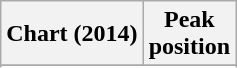<table class="wikitable plainrowheaders sortable" style="text-align:center;">
<tr>
<th scope="col">Chart (2014)</th>
<th scope="col">Peak<br>position</th>
</tr>
<tr>
</tr>
<tr>
</tr>
<tr>
</tr>
</table>
